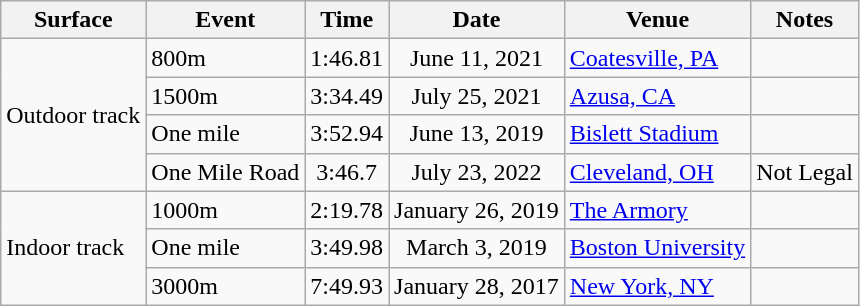<table class="wikitable sortable">
<tr>
<th>Surface</th>
<th>Event</th>
<th>Time</th>
<th>Date</th>
<th>Venue</th>
<th>Notes</th>
</tr>
<tr>
<td rowspan="4">Outdoor track</td>
<td>800m</td>
<td align="center">1:46.81</td>
<td align="center">June 11, 2021</td>
<td><a href='#'>Coatesville, PA</a></td>
<td></td>
</tr>
<tr>
<td>1500m</td>
<td align="center">3:34.49</td>
<td align="center">July 25, 2021</td>
<td><a href='#'>Azusa, CA</a></td>
<td></td>
</tr>
<tr>
<td>One mile</td>
<td align="center">3:52.94</td>
<td align="center">June 13, 2019</td>
<td><a href='#'>Bislett Stadium</a></td>
<td></td>
</tr>
<tr>
<td>One Mile Road</td>
<td align="center">3:46.7</td>
<td align="center">July 23, 2022</td>
<td><a href='#'>Cleveland, OH</a></td>
<td>Not Legal</td>
</tr>
<tr>
<td rowspan="3">Indoor track</td>
<td>1000m</td>
<td align="center">2:19.78</td>
<td align="center">January 26, 2019</td>
<td><a href='#'>The Armory</a></td>
<td></td>
</tr>
<tr>
<td>One mile</td>
<td align="center">3:49.98</td>
<td align="center">March 3, 2019</td>
<td><a href='#'>Boston University</a></td>
<td></td>
</tr>
<tr>
<td>3000m</td>
<td align="center">7:49.93</td>
<td align="center">January 28, 2017</td>
<td><a href='#'>New York, NY</a></td>
<td></td>
</tr>
</table>
